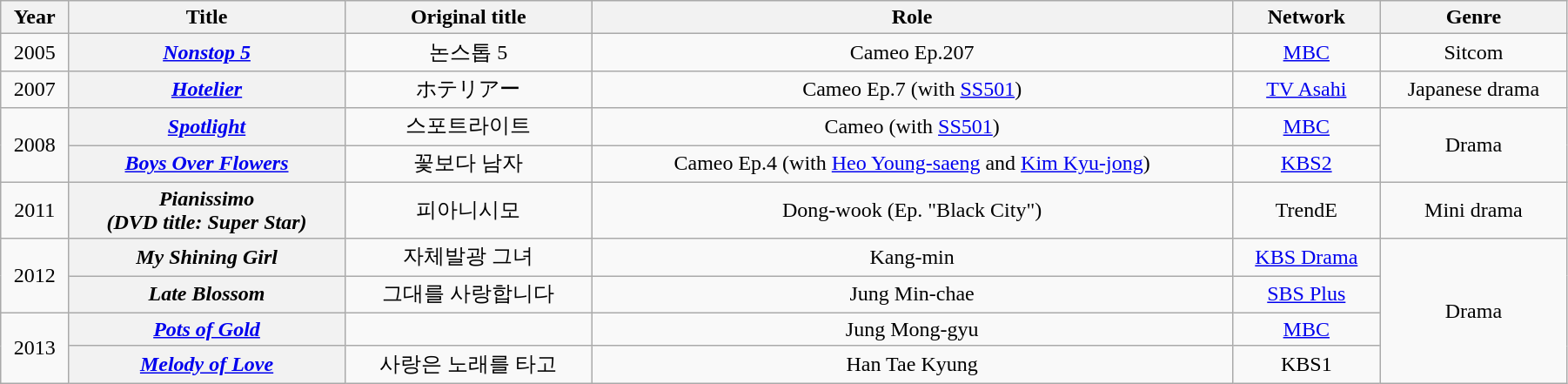<table class="wikitable"  style="width:95%; text-align:center;">
<tr>
<th>Year</th>
<th>Title</th>
<th>Original title</th>
<th>Role</th>
<th>Network</th>
<th>Genre</th>
</tr>
<tr>
<td>2005</td>
<th style=row><em><a href='#'>Nonstop 5</a></em></th>
<td>논스톱 5</td>
<td>Cameo Ep.207</td>
<td><a href='#'>MBC</a></td>
<td>Sitcom</td>
</tr>
<tr>
<td>2007</td>
<th style=row><em><a href='#'>Hotelier</a></em></th>
<td>ホテリアー</td>
<td>Cameo Ep.7 (with <a href='#'>SS501</a>)</td>
<td><a href='#'>TV Asahi</a></td>
<td>Japanese drama</td>
</tr>
<tr>
<td rowspan="2">2008</td>
<th style=row><em><a href='#'>Spotlight</a></em></th>
<td>스포트라이트</td>
<td>Cameo (with <a href='#'>SS501</a>)</td>
<td><a href='#'>MBC</a></td>
<td rowspan="2">Drama</td>
</tr>
<tr>
<th style=row><em><a href='#'>Boys Over Flowers</a></em></th>
<td>꽃보다 남자</td>
<td>Cameo Ep.4 (with <a href='#'>Heo Young-saeng</a> and <a href='#'>Kim Kyu-jong</a>)</td>
<td><a href='#'>KBS2</a></td>
</tr>
<tr>
<td>2011</td>
<th style=row><em>Pianissimo</em> <br><em>(DVD title: Super Star)</em></th>
<td>피아니시모</td>
<td>Dong-wook (Ep. "Black City")</td>
<td>TrendE</td>
<td>Mini drama</td>
</tr>
<tr>
<td rowspan="2">2012</td>
<th style=row><em>My Shining Girl</em></th>
<td>자체발광 그녀</td>
<td>Kang-min</td>
<td><a href='#'>KBS Drama</a></td>
<td rowspan="4">Drama</td>
</tr>
<tr>
<th style=row><em>Late Blossom</em></th>
<td>그대를 사랑합니다</td>
<td>Jung Min-chae</td>
<td><a href='#'>SBS Plus</a></td>
</tr>
<tr>
<td rowspan="2">2013</td>
<th style=row><em><a href='#'>Pots of Gold</a></em></th>
<td></td>
<td>Jung Mong-gyu</td>
<td><a href='#'>MBC</a></td>
</tr>
<tr>
<th style=row><em><a href='#'>Melody of Love</a></em></th>
<td>사랑은 노래를 타고</td>
<td>Han Tae Kyung</td>
<td>KBS1</td>
</tr>
</table>
